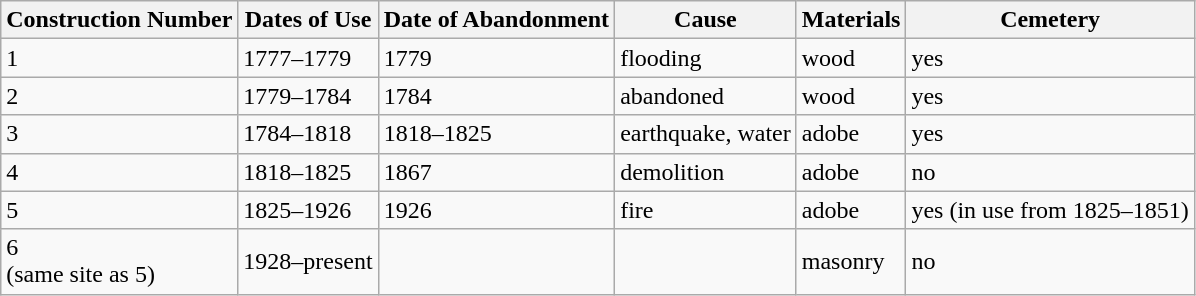<table class="wikitable sortable">
<tr>
<th>Construction Number</th>
<th>Dates of Use</th>
<th>Date of Abandonment</th>
<th>Cause</th>
<th>Materials</th>
<th>Cemetery</th>
</tr>
<tr>
<td>1</td>
<td>1777–1779</td>
<td>1779</td>
<td>flooding</td>
<td>wood</td>
<td>yes</td>
</tr>
<tr>
<td>2</td>
<td>1779–1784</td>
<td>1784</td>
<td>abandoned</td>
<td>wood</td>
<td>yes</td>
</tr>
<tr>
<td>3</td>
<td>1784–1818</td>
<td>1818–1825</td>
<td>earthquake, water</td>
<td>adobe</td>
<td>yes</td>
</tr>
<tr>
<td>4</td>
<td>1818–1825</td>
<td>1867</td>
<td>demolition</td>
<td>adobe</td>
<td>no</td>
</tr>
<tr>
<td>5</td>
<td>1825–1926</td>
<td>1926</td>
<td>fire</td>
<td>adobe</td>
<td>yes (in use from 1825–1851)</td>
</tr>
<tr>
<td>6<br>(same site as 5)</td>
<td>1928–present</td>
<td></td>
<td></td>
<td>masonry</td>
<td>no</td>
</tr>
</table>
